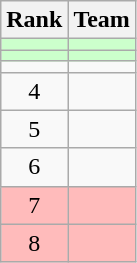<table class=wikitable style="text-align:center;">
<tr>
<th>Rank</th>
<th>Team</th>
</tr>
<tr bgcolor=ccffcc>
<td></td>
<td align=left></td>
</tr>
<tr bgcolor=ccffcc>
<td></td>
<td align=left></td>
</tr>
<tr>
<td></td>
<td align=left></td>
</tr>
<tr>
<td>4</td>
<td align=left></td>
</tr>
<tr>
<td>5</td>
<td align=left></td>
</tr>
<tr>
<td>6</td>
<td align=left></td>
</tr>
<tr bgcolor=ffbbbb>
<td>7</td>
<td align=left></td>
</tr>
<tr bgcolor=ffbbbb>
<td>8</td>
<td align=left></td>
</tr>
</table>
